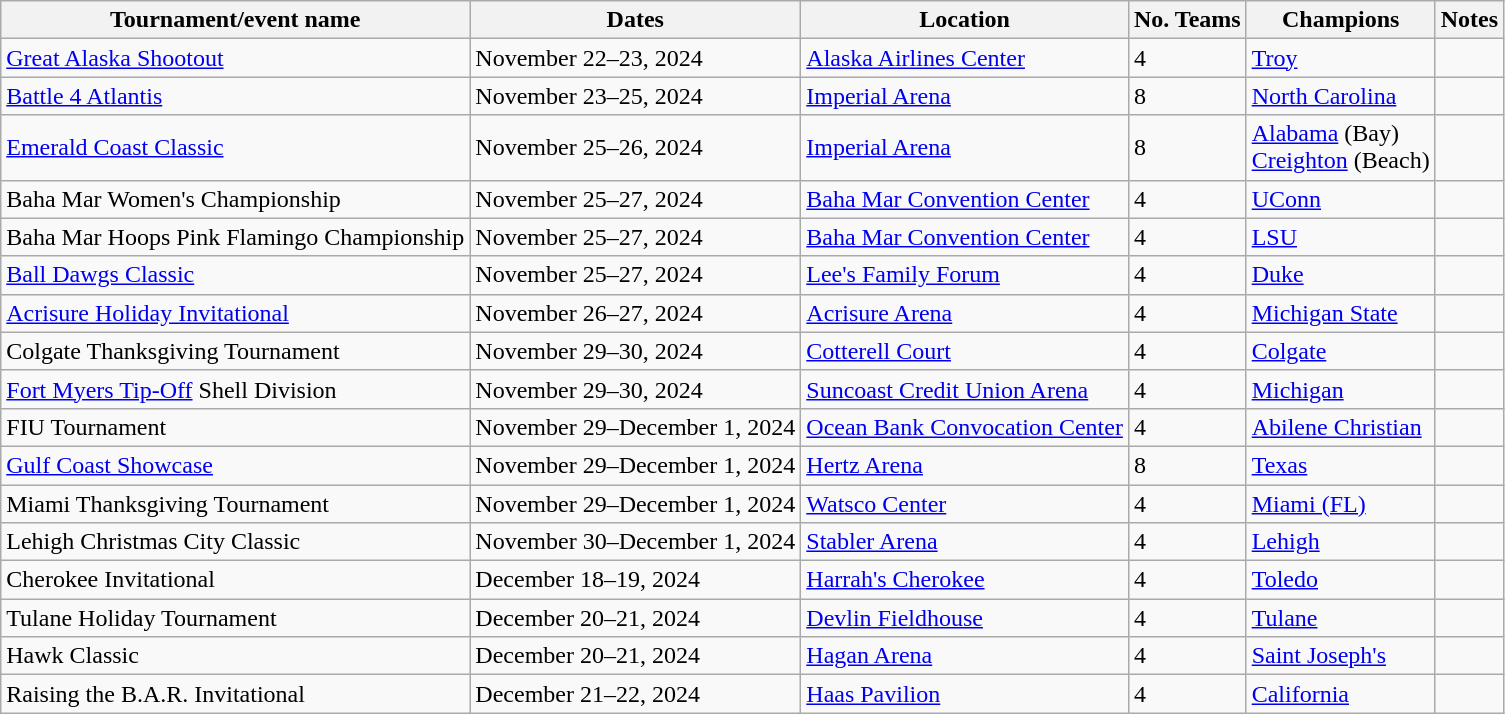<table class="wikitable sortable wikitable" sortable>
<tr>
<th>Tournament/event name</th>
<th>Dates</th>
<th>Location</th>
<th>No. Teams</th>
<th>Champions</th>
<th class=unsortable>Notes</th>
</tr>
<tr>
<td><a href='#'>Great Alaska Shootout</a></td>
<td>November 22–23, 2024</td>
<td><a href='#'>Alaska Airlines Center</a> </td>
<td>4</td>
<td><a href='#'>Troy</a></td>
<td></td>
</tr>
<tr>
<td><a href='#'>Battle 4 Atlantis</a></td>
<td>November 23–25, 2024</td>
<td><a href='#'>Imperial Arena</a> </td>
<td>8</td>
<td><a href='#'>North Carolina</a></td>
<td></td>
</tr>
<tr>
<td><a href='#'>Emerald Coast Classic</a></td>
<td>November 25–26, 2024</td>
<td><a href='#'>Imperial Arena</a> </td>
<td>8</td>
<td><a href='#'>Alabama</a> (Bay)<br><a href='#'>Creighton</a> (Beach)</td>
<td></td>
</tr>
<tr>
<td>Baha Mar Women's Championship</td>
<td>November 25–27, 2024</td>
<td><a href='#'>Baha Mar Convention Center</a> </td>
<td>4</td>
<td><a href='#'>UConn</a></td>
<td></td>
</tr>
<tr>
<td>Baha Mar Hoops Pink Flamingo Championship</td>
<td>November 25–27, 2024</td>
<td><a href='#'>Baha Mar Convention Center</a> </td>
<td>4</td>
<td><a href='#'>LSU</a></td>
<td></td>
</tr>
<tr>
<td><a href='#'>Ball Dawgs Classic</a></td>
<td>November 25–27, 2024</td>
<td><a href='#'>Lee's Family Forum</a> </td>
<td>4</td>
<td><a href='#'>Duke</a></td>
<td></td>
</tr>
<tr>
<td><a href='#'>Acrisure Holiday Invitational</a></td>
<td>November 26–27, 2024</td>
<td><a href='#'>Acrisure Arena</a> </td>
<td>4</td>
<td><a href='#'>Michigan State</a></td>
<td></td>
</tr>
<tr>
<td>Colgate Thanksgiving Tournament</td>
<td>November 29–30, 2024</td>
<td><a href='#'>Cotterell Court</a> </td>
<td>4</td>
<td><a href='#'>Colgate</a></td>
<td></td>
</tr>
<tr>
<td><a href='#'>Fort Myers Tip-Off</a> Shell Division</td>
<td>November 29–30, 2024</td>
<td><a href='#'>Suncoast Credit Union Arena</a> </td>
<td>4</td>
<td><a href='#'>Michigan</a></td>
<td></td>
</tr>
<tr>
<td>FIU Tournament</td>
<td>November 29–December 1, 2024</td>
<td><a href='#'>Ocean Bank Convocation Center</a> </td>
<td>4</td>
<td><a href='#'>Abilene Christian</a></td>
<td></td>
</tr>
<tr>
<td><a href='#'>Gulf Coast Showcase</a></td>
<td>November 29–December 1, 2024</td>
<td><a href='#'>Hertz Arena</a> </td>
<td>8</td>
<td><a href='#'>Texas</a></td>
<td></td>
</tr>
<tr>
<td>Miami Thanksgiving Tournament</td>
<td>November 29–December 1, 2024</td>
<td><a href='#'>Watsco Center</a> </td>
<td>4</td>
<td><a href='#'>Miami (FL)</a></td>
<td></td>
</tr>
<tr>
<td>Lehigh Christmas City Classic</td>
<td>November 30–December 1, 2024</td>
<td><a href='#'>Stabler Arena</a> </td>
<td>4</td>
<td><a href='#'>Lehigh</a></td>
<td></td>
</tr>
<tr>
<td>Cherokee Invitational</td>
<td>December 18–19, 2024</td>
<td><a href='#'>Harrah's Cherokee</a> </td>
<td>4</td>
<td><a href='#'>Toledo</a></td>
<td></td>
</tr>
<tr>
<td>Tulane Holiday Tournament</td>
<td>December 20–21, 2024</td>
<td><a href='#'>Devlin Fieldhouse</a> </td>
<td>4</td>
<td><a href='#'>Tulane</a></td>
<td></td>
</tr>
<tr>
<td>Hawk Classic</td>
<td>December 20–21, 2024</td>
<td><a href='#'>Hagan Arena</a> </td>
<td>4</td>
<td><a href='#'>Saint Joseph's</a></td>
<td></td>
</tr>
<tr>
<td>Raising the B.A.R. Invitational</td>
<td>December 21–22, 2024</td>
<td><a href='#'>Haas Pavilion</a> </td>
<td>4</td>
<td><a href='#'>California</a></td>
<td></td>
</tr>
</table>
